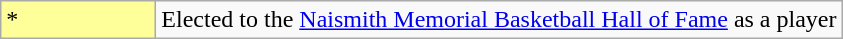<table class="wikitable">
<tr>
<td style="background-color:#FFFF99; border:1px solid #aaaaaa; width:6em">*</td>
<td>Elected to the <a href='#'>Naismith Memorial Basketball Hall of Fame</a> as a player</td>
</tr>
</table>
